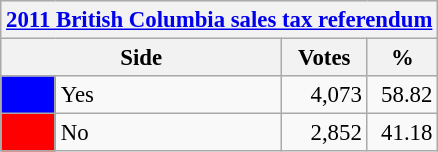<table class="wikitable" style="font-size: 95%; clear:both">
<tr style="background-color:#E9E9E9">
<th colspan=4><a href='#'>2011 British Columbia sales tax referendum</a></th>
</tr>
<tr style="background-color:#E9E9E9">
<th colspan=2 style="width: 130px">Side</th>
<th style="width: 50px">Votes</th>
<th style="width: 40px">%</th>
</tr>
<tr>
<td bgcolor="blue"></td>
<td>Yes</td>
<td align="right">4,073</td>
<td align="right">58.82</td>
</tr>
<tr>
<td bgcolor="red"></td>
<td>No</td>
<td align="right">2,852</td>
<td align="right">41.18</td>
</tr>
</table>
